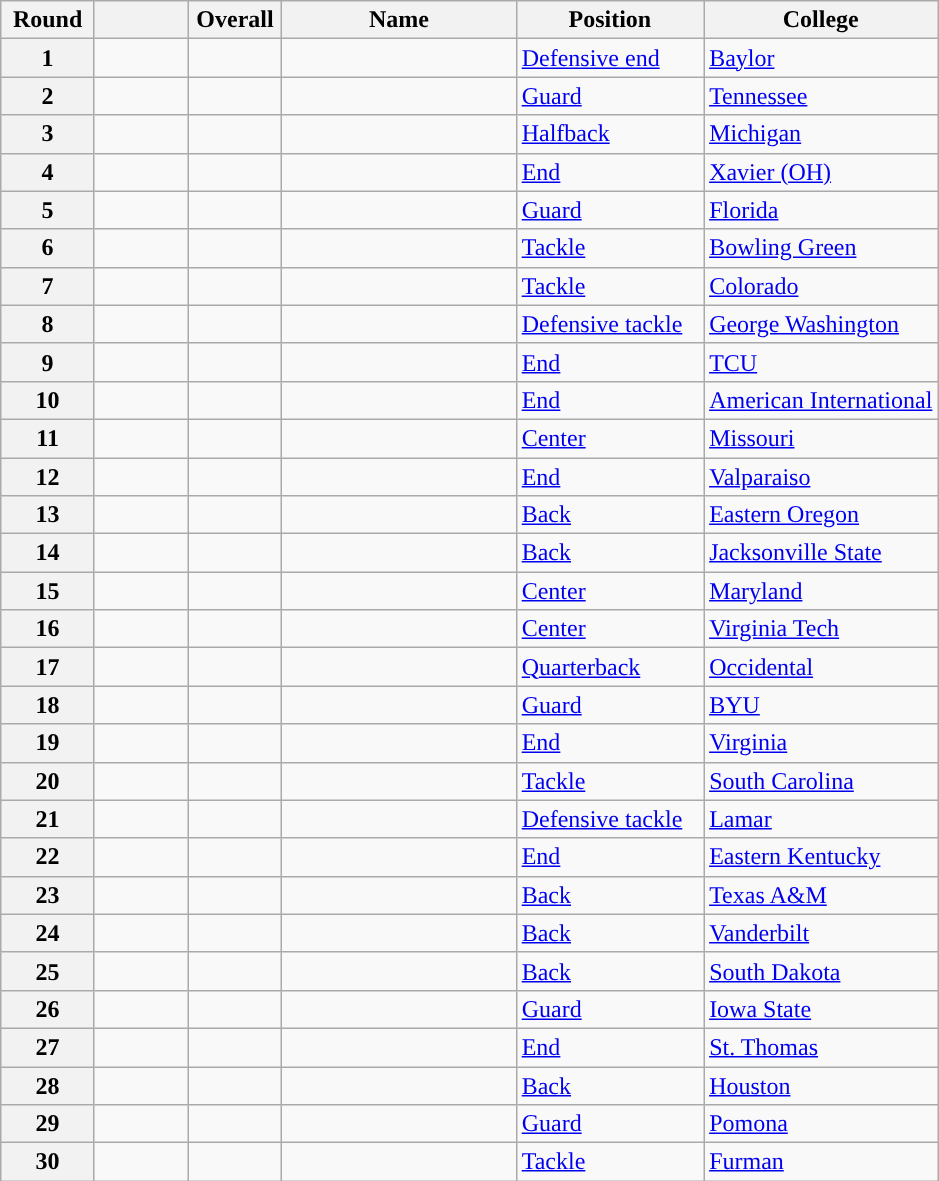<table class="wikitable sortable">
<tr>
<th scope="col" style="width: 10%;">Round</th>
<th scope="col" style="width: 10%;"></th>
<th scope="col" style="width: 10%;">Overall</th>
<th scope="col" style="width: 25%;">Name</th>
<th scope="col" style="width: 20%;">Position</th>
<th scope="col" style="width: 25%;">College</th>
</tr>
<tr>
<th scope="row">1</th>
<td></td>
<td></td>
<td></td>
<td><a href='#'>Defensive end</a></td>
<td><a href='#'>Baylor</a></td>
</tr>
<tr>
<th scope="row">2</th>
<td></td>
<td></td>
<td></td>
<td><a href='#'>Guard</a></td>
<td><a href='#'>Tennessee</a></td>
</tr>
<tr>
<th scope="row">3</th>
<td></td>
<td></td>
<td></td>
<td><a href='#'>Halfback</a></td>
<td><a href='#'>Michigan</a></td>
</tr>
<tr>
<th scope="row">4</th>
<td></td>
<td></td>
<td></td>
<td><a href='#'>End</a></td>
<td><a href='#'>Xavier (OH)</a></td>
</tr>
<tr>
<th scope="row">5</th>
<td></td>
<td></td>
<td></td>
<td><a href='#'>Guard</a></td>
<td><a href='#'>Florida</a></td>
</tr>
<tr>
<th scope="row">6</th>
<td></td>
<td></td>
<td></td>
<td><a href='#'>Tackle</a></td>
<td><a href='#'>Bowling Green</a></td>
</tr>
<tr>
<th scope="row">7</th>
<td></td>
<td></td>
<td></td>
<td><a href='#'>Tackle</a></td>
<td><a href='#'>Colorado</a></td>
</tr>
<tr>
<th scope="row">8</th>
<td></td>
<td></td>
<td></td>
<td><a href='#'>Defensive tackle</a></td>
<td><a href='#'>George Washington</a></td>
</tr>
<tr>
<th scope="row">9</th>
<td></td>
<td></td>
<td></td>
<td><a href='#'>End</a></td>
<td><a href='#'>TCU</a></td>
</tr>
<tr>
<th scope="row">10</th>
<td></td>
<td></td>
<td></td>
<td><a href='#'>End</a></td>
<td><a href='#'>American International</a></td>
</tr>
<tr>
<th scope="row">11</th>
<td></td>
<td></td>
<td></td>
<td><a href='#'>Center</a></td>
<td><a href='#'>Missouri</a></td>
</tr>
<tr>
<th scope="row">12</th>
<td></td>
<td></td>
<td></td>
<td><a href='#'>End</a></td>
<td><a href='#'>Valparaiso</a></td>
</tr>
<tr>
<th scope="row">13</th>
<td></td>
<td></td>
<td></td>
<td><a href='#'>Back</a></td>
<td><a href='#'>Eastern Oregon</a></td>
</tr>
<tr>
<th scope="row">14</th>
<td></td>
<td></td>
<td></td>
<td><a href='#'>Back</a></td>
<td><a href='#'>Jacksonville State</a></td>
</tr>
<tr>
<th scope="row">15</th>
<td></td>
<td></td>
<td></td>
<td><a href='#'>Center</a></td>
<td><a href='#'>Maryland</a></td>
</tr>
<tr>
<th scope="row">16</th>
<td></td>
<td></td>
<td></td>
<td><a href='#'>Center</a></td>
<td><a href='#'>Virginia Tech</a></td>
</tr>
<tr>
<th scope="row">17</th>
<td></td>
<td></td>
<td></td>
<td><a href='#'>Quarterback</a></td>
<td><a href='#'>Occidental</a></td>
</tr>
<tr>
<th scope="row">18</th>
<td></td>
<td></td>
<td></td>
<td><a href='#'>Guard</a></td>
<td><a href='#'>BYU</a></td>
</tr>
<tr>
<th scope="row">19</th>
<td></td>
<td></td>
<td></td>
<td><a href='#'>End</a></td>
<td><a href='#'>Virginia</a></td>
</tr>
<tr>
<th scope="row">20</th>
<td></td>
<td></td>
<td></td>
<td><a href='#'>Tackle</a></td>
<td><a href='#'>South Carolina</a></td>
</tr>
<tr>
<th scope="row">21</th>
<td></td>
<td></td>
<td></td>
<td><a href='#'>Defensive tackle</a></td>
<td><a href='#'>Lamar</a></td>
</tr>
<tr>
<th scope="row">22</th>
<td></td>
<td></td>
<td></td>
<td><a href='#'>End</a></td>
<td><a href='#'>Eastern Kentucky</a></td>
</tr>
<tr>
<th scope="row">23</th>
<td></td>
<td></td>
<td></td>
<td><a href='#'>Back</a></td>
<td><a href='#'>Texas A&M</a></td>
</tr>
<tr>
<th scope="row">24</th>
<td></td>
<td></td>
<td></td>
<td><a href='#'>Back</a></td>
<td><a href='#'>Vanderbilt</a></td>
</tr>
<tr>
<th scope="row">25</th>
<td></td>
<td></td>
<td></td>
<td><a href='#'>Back</a></td>
<td><a href='#'>South Dakota</a></td>
</tr>
<tr>
<th scope="row">26</th>
<td></td>
<td></td>
<td></td>
<td><a href='#'>Guard</a></td>
<td><a href='#'>Iowa State</a></td>
</tr>
<tr>
<th scope="row">27</th>
<td></td>
<td></td>
<td></td>
<td><a href='#'>End</a></td>
<td><a href='#'>St. Thomas</a></td>
</tr>
<tr>
<th scope="row">28</th>
<td></td>
<td></td>
<td></td>
<td><a href='#'>Back</a></td>
<td><a href='#'>Houston</a></td>
</tr>
<tr>
<th scope="row">29</th>
<td></td>
<td></td>
<td></td>
<td><a href='#'>Guard</a></td>
<td><a href='#'>Pomona</a></td>
</tr>
<tr>
<th scope="row">30</th>
<td></td>
<td></td>
<td></td>
<td><a href='#'>Tackle</a></td>
<td><a href='#'>Furman</a></td>
</tr>
</table>
